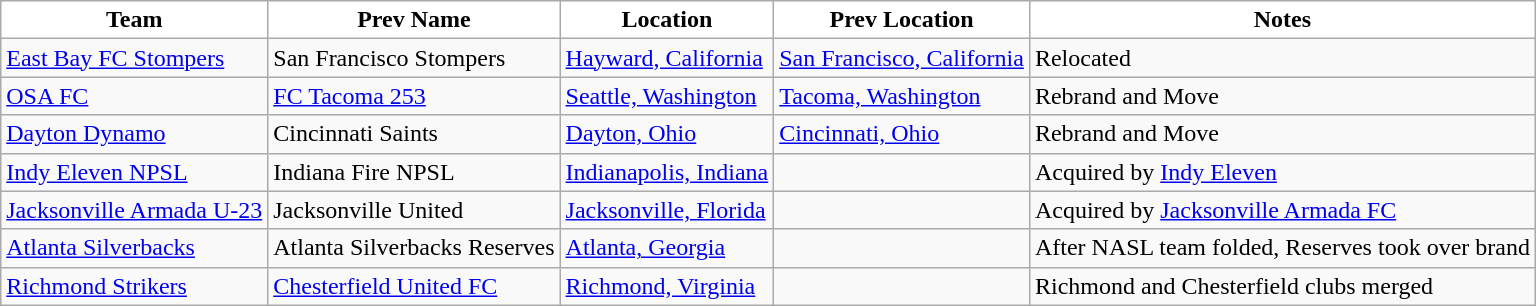<table class="wikitable">
<tr>
<th style="background:white">Team</th>
<th style="background:white">Prev Name</th>
<th style="background:white">Location</th>
<th style="background:white">Prev Location</th>
<th style="background:white">Notes</th>
</tr>
<tr>
<td><a href='#'>East Bay FC Stompers</a></td>
<td>San Francisco Stompers</td>
<td><a href='#'>Hayward, California</a></td>
<td><a href='#'>San Francisco, California</a></td>
<td>Relocated</td>
</tr>
<tr>
<td><a href='#'>OSA FC</a></td>
<td><a href='#'>FC Tacoma 253</a></td>
<td><a href='#'>Seattle, Washington</a></td>
<td><a href='#'>Tacoma, Washington</a></td>
<td>Rebrand and Move</td>
</tr>
<tr>
<td><a href='#'>Dayton Dynamo</a></td>
<td>Cincinnati Saints</td>
<td><a href='#'>Dayton, Ohio</a></td>
<td><a href='#'>Cincinnati, Ohio</a></td>
<td>Rebrand and Move</td>
</tr>
<tr>
<td><a href='#'>Indy Eleven NPSL</a></td>
<td>Indiana Fire NPSL</td>
<td><a href='#'>Indianapolis, Indiana</a></td>
<td></td>
<td>Acquired by <a href='#'>Indy Eleven</a></td>
</tr>
<tr>
<td><a href='#'>Jacksonville Armada U-23</a></td>
<td>Jacksonville United</td>
<td><a href='#'>Jacksonville, Florida</a></td>
<td></td>
<td>Acquired by <a href='#'>Jacksonville Armada FC</a></td>
</tr>
<tr>
<td><a href='#'>Atlanta Silverbacks</a></td>
<td>Atlanta Silverbacks Reserves</td>
<td><a href='#'>Atlanta, Georgia</a></td>
<td></td>
<td>After NASL team folded, Reserves took over brand</td>
</tr>
<tr>
<td><a href='#'>Richmond Strikers</a></td>
<td><a href='#'>Chesterfield United FC</a></td>
<td><a href='#'>Richmond, Virginia</a></td>
<td></td>
<td>Richmond and Chesterfield clubs merged</td>
</tr>
</table>
